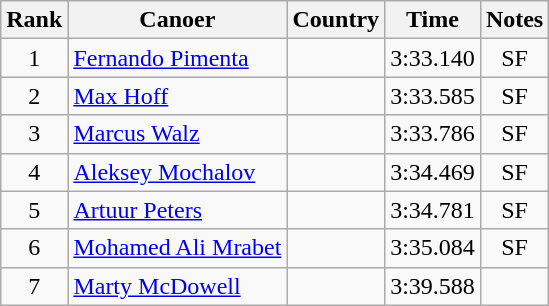<table class="wikitable" style="text-align:center;">
<tr>
<th>Rank</th>
<th>Canoer</th>
<th>Country</th>
<th>Time</th>
<th>Notes</th>
</tr>
<tr>
<td>1</td>
<td align=left><a href='#'>Fernando Pimenta</a></td>
<td align=left></td>
<td>3:33.140</td>
<td>SF</td>
</tr>
<tr>
<td>2</td>
<td align=left><a href='#'>Max Hoff</a></td>
<td align=left></td>
<td>3:33.585</td>
<td>SF</td>
</tr>
<tr>
<td>3</td>
<td align=left><a href='#'>Marcus Walz</a></td>
<td align=left></td>
<td>3:33.786</td>
<td>SF</td>
</tr>
<tr>
<td>4</td>
<td align=left><a href='#'>Aleksey Mochalov</a></td>
<td align=left></td>
<td>3:34.469</td>
<td>SF</td>
</tr>
<tr>
<td>5</td>
<td align=left><a href='#'>Artuur Peters</a></td>
<td align=left></td>
<td>3:34.781</td>
<td>SF</td>
</tr>
<tr>
<td>6</td>
<td align=left><a href='#'>Mohamed Ali Mrabet</a></td>
<td align=left></td>
<td>3:35.084</td>
<td>SF</td>
</tr>
<tr>
<td>7</td>
<td align=left><a href='#'>Marty McDowell</a></td>
<td align=left></td>
<td>3:39.588</td>
<td></td>
</tr>
</table>
